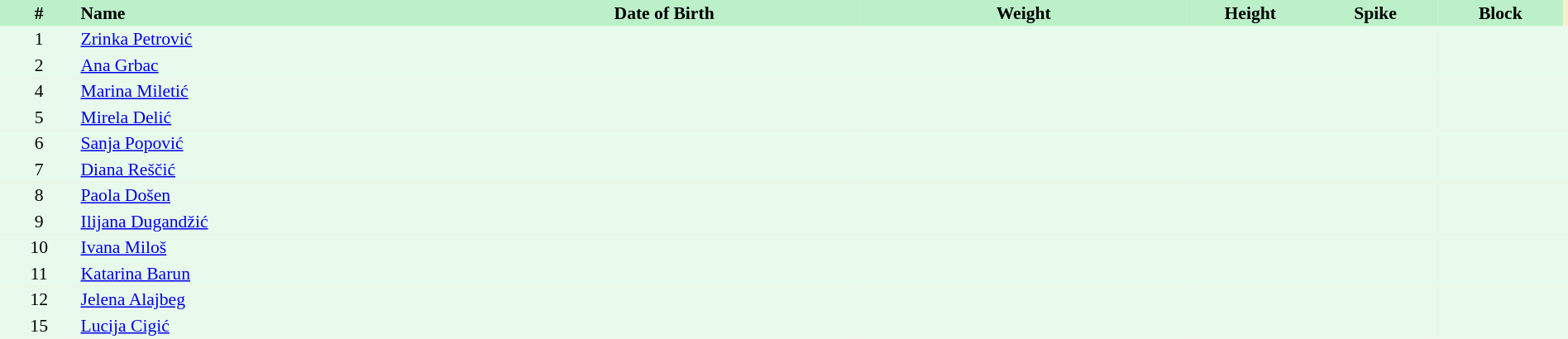<table border=0 cellpadding=2 cellspacing=0  |- bgcolor=#FFECCE style="text-align:center; font-size:90%;" width=100%>
<tr bgcolor=#BBF0C9>
<th width=5%>#</th>
<th width=25% align=left>Name</th>
<th width=25%>Date of Birth</th>
<th width=21%>Weight</th>
<th width=8%>Height</th>
<th width=8%>Spike</th>
<th width=8%>Block</th>
</tr>
<tr bgcolor=#E7FAEC>
<td>1</td>
<td align=left><a href='#'>Zrinka Petrović</a></td>
<td></td>
<td></td>
<td></td>
<td></td>
<td></td>
<td></td>
</tr>
<tr bgcolor=#E7FAEC>
<td>2</td>
<td align=left><a href='#'>Ana Grbac</a></td>
<td></td>
<td></td>
<td></td>
<td></td>
<td></td>
<td></td>
</tr>
<tr bgcolor=#E7FAEC>
<td>4</td>
<td align=left><a href='#'>Marina Miletić</a></td>
<td></td>
<td></td>
<td></td>
<td></td>
<td></td>
<td></td>
</tr>
<tr bgcolor=#E7FAEC>
<td>5</td>
<td align=left><a href='#'>Mirela Delić</a></td>
<td></td>
<td></td>
<td></td>
<td></td>
<td></td>
<td></td>
</tr>
<tr bgcolor=#E7FAEC>
<td>6</td>
<td align=left><a href='#'>Sanja Popović</a></td>
<td></td>
<td></td>
<td></td>
<td></td>
<td></td>
<td></td>
</tr>
<tr bgcolor=#E7FAEC>
<td>7</td>
<td align=left><a href='#'>Diana Reščić</a></td>
<td></td>
<td></td>
<td></td>
<td></td>
<td></td>
<td></td>
</tr>
<tr bgcolor=#E7FAEC>
<td>8</td>
<td align=left><a href='#'>Paola Došen</a></td>
<td></td>
<td></td>
<td></td>
<td></td>
<td></td>
<td></td>
</tr>
<tr bgcolor=#E7FAEC>
<td>9</td>
<td align=left><a href='#'>Ilijana Dugandžić</a></td>
<td></td>
<td></td>
<td></td>
<td></td>
<td></td>
<td></td>
</tr>
<tr bgcolor=#E7FAEC>
<td>10</td>
<td align=left><a href='#'>Ivana Miloš</a></td>
<td></td>
<td></td>
<td></td>
<td></td>
<td></td>
<td></td>
</tr>
<tr bgcolor=#E7FAEC>
<td>11</td>
<td align=left><a href='#'>Katarina Barun</a></td>
<td></td>
<td></td>
<td></td>
<td></td>
<td></td>
<td></td>
</tr>
<tr bgcolor=#E7FAEC>
<td>12</td>
<td align=left><a href='#'>Jelena Alajbeg</a></td>
<td></td>
<td></td>
<td></td>
<td></td>
<td></td>
<td></td>
</tr>
<tr bgcolor=#E7FAEC>
<td>15</td>
<td align=left><a href='#'>Lucija Cigić</a></td>
<td></td>
<td></td>
<td></td>
<td></td>
<td></td>
<td></td>
</tr>
</table>
